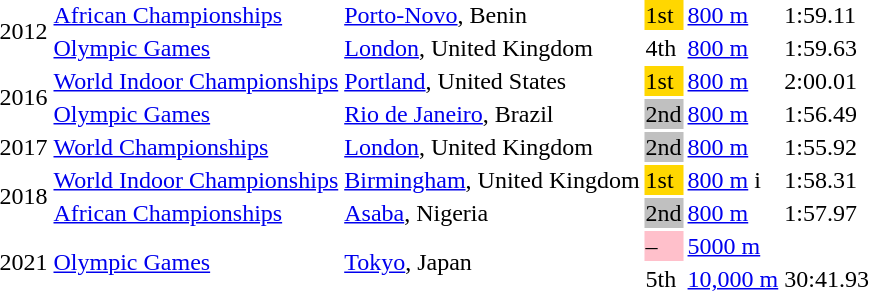<table>
<tr>
<td rowspan=2>2012</td>
<td><a href='#'>African Championships</a></td>
<td><a href='#'>Porto-Novo</a>, Benin</td>
<td bgcolor=gold>1st</td>
<td><a href='#'>800 m</a></td>
<td>1:59.11</td>
<td><strong></strong></td>
</tr>
<tr>
<td><a href='#'>Olympic Games</a></td>
<td><a href='#'>London</a>, United Kingdom</td>
<td>4th</td>
<td><a href='#'>800 m</a></td>
<td>1:59.63</td>
<td></td>
</tr>
<tr>
<td rowspan=2>2016</td>
<td><a href='#'>World Indoor Championships</a></td>
<td><a href='#'>Portland</a>, United States</td>
<td bgcolor=gold>1st</td>
<td><a href='#'>800 m</a> </td>
<td>2:00.01</td>
<td></td>
</tr>
<tr>
<td><a href='#'>Olympic Games</a></td>
<td><a href='#'>Rio de Janeiro</a>, Brazil</td>
<td bgcolor=silver>2nd</td>
<td><a href='#'>800 m</a></td>
<td>1:56.49</td>
<td></td>
</tr>
<tr>
<td>2017</td>
<td><a href='#'>World Championships</a></td>
<td><a href='#'>London</a>, United Kingdom</td>
<td bgcolor=silver>2nd</td>
<td><a href='#'>800 m</a></td>
<td>1:55.92</td>
<td></td>
</tr>
<tr>
<td rowspan=2>2018</td>
<td><a href='#'>World Indoor Championships</a></td>
<td><a href='#'>Birmingham</a>, United Kingdom</td>
<td bgcolor=gold>1st</td>
<td><a href='#'>800 m</a> i</td>
<td>1:58.31</td>
<td> <strong></strong></td>
</tr>
<tr>
<td><a href='#'>African Championships</a></td>
<td><a href='#'>Asaba</a>, Nigeria</td>
<td bgcolor=silver>2nd</td>
<td><a href='#'>800 m</a></td>
<td>1:57.97</td>
<td></td>
</tr>
<tr>
<td rowspan=2>2021</td>
<td rowspan=2><a href='#'>Olympic Games</a></td>
<td rowspan=2><a href='#'>Tokyo</a>, Japan</td>
<td bgcolor=pink>–</td>
<td><a href='#'>5000 m</a></td>
<td></td>
<td></td>
</tr>
<tr>
<td>5th</td>
<td><a href='#'>10,000 m</a></td>
<td>30:41.93</td>
<td><strong></strong></td>
</tr>
</table>
